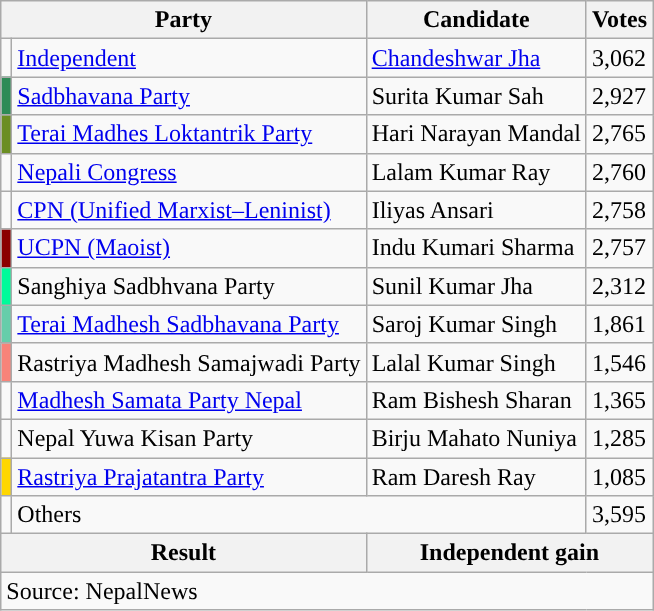<table class="wikitable">
<tr>
<th colspan="2">Party</th>
<th>Candidate</th>
<th>Votes</th>
</tr>
<tr>
<td style="background-color:"></td>
<td><a href='#'>Independent</a></td>
<td><a href='#'>Chandeshwar Jha</a></td>
<td>3,062</td>
</tr>
<tr>
<td style="background-color:seagreen"></td>
<td><a href='#'>Sadbhavana Party</a></td>
<td>Surita Kumar Sah</td>
<td>2,927</td>
</tr>
<tr>
<td style="background-color:olivedrab"></td>
<td><a href='#'>Terai Madhes Loktantrik Party</a></td>
<td>Hari Narayan Mandal</td>
<td>2,765</td>
</tr>
<tr>
<td style="background-color:"></td>
<td><a href='#'>Nepali Congress</a></td>
<td>Lalam Kumar Ray</td>
<td>2,760</td>
</tr>
<tr>
<td style="background-color:"></td>
<td><a href='#'>CPN (Unified Marxist–Leninist)</a></td>
<td>Iliyas Ansari</td>
<td>2,758</td>
</tr>
<tr>
<td style="background-color:darkred"></td>
<td><a href='#'>UCPN (Maoist)</a></td>
<td>Indu Kumari Sharma</td>
<td>2,757</td>
</tr>
<tr>
<td bgcolor="mediumspringgreen"></td>
<td>Sanghiya Sadbhvana Party</td>
<td>Sunil Kumar Jha</td>
<td>2,312</td>
</tr>
<tr>
<td bgcolor="mediumaquamarine"></td>
<td><a href='#'>Terai Madhesh Sadbhavana Party</a></td>
<td>Saroj Kumar Singh</td>
<td>1,861</td>
</tr>
<tr>
<td style="background-color:#F88379"></td>
<td>Rastriya Madhesh Samajwadi Party</td>
<td>Lalal Kumar Singh</td>
<td>1,546</td>
</tr>
<tr>
<td></td>
<td><a href='#'>Madhesh Samata Party Nepal</a></td>
<td>Ram Bishesh Sharan</td>
<td>1,365</td>
</tr>
<tr>
<td></td>
<td>Nepal Yuwa Kisan Party</td>
<td>Birju Mahato Nuniya</td>
<td>1,285</td>
</tr>
<tr>
<td style="background-color:gold"></td>
<td><a href='#'>Rastriya Prajatantra Party</a></td>
<td>Ram Daresh Ray</td>
<td>1,085</td>
</tr>
<tr>
<td></td>
<td colspan="2">Others</td>
<td>3,595</td>
</tr>
<tr>
<th colspan="2">Result</th>
<th colspan="2">Independent gain</th>
</tr>
<tr>
<td colspan="4">Source: NepalNews</td>
</tr>
</table>
